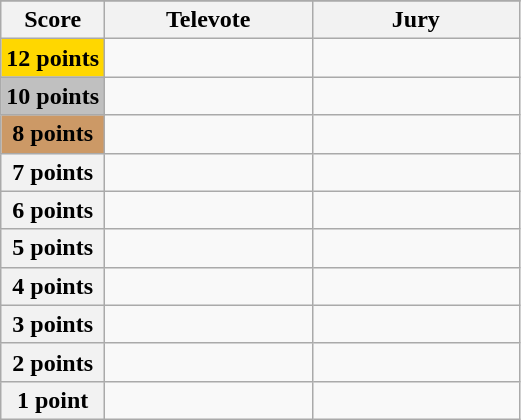<table class="wikitable">
<tr>
</tr>
<tr>
<th scope="col" width="20%">Score</th>
<th scope="col" width="40%">Televote</th>
<th scope="col" width="40%">Jury</th>
</tr>
<tr>
<th scope="row" style="background:gold">12 points</th>
<td></td>
<td></td>
</tr>
<tr>
<th scope="row" style="background:silver">10 points</th>
<td></td>
<td></td>
</tr>
<tr>
<th scope="row" style="background:#CC9966">8 points</th>
<td></td>
<td></td>
</tr>
<tr>
<th scope="row">7 points</th>
<td></td>
<td></td>
</tr>
<tr>
<th scope="row">6 points</th>
<td></td>
<td></td>
</tr>
<tr>
<th scope="row">5 points</th>
<td></td>
<td></td>
</tr>
<tr>
<th scope="row">4 points</th>
<td></td>
<td></td>
</tr>
<tr>
<th scope="row">3 points</th>
<td></td>
<td></td>
</tr>
<tr>
<th scope="row">2 points</th>
<td></td>
<td></td>
</tr>
<tr>
<th scope="row">1 point</th>
<td></td>
<td></td>
</tr>
</table>
